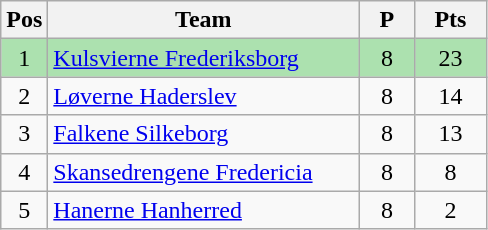<table class="wikitable" style="font-size: 100%">
<tr>
<th width=20>Pos</th>
<th width=200>Team</th>
<th width=30>P</th>
<th width=40>Pts</th>
</tr>
<tr align=center style="background:#ACE1AF;">
<td>1</td>
<td align="left"><a href='#'>Kulsvierne Frederiksborg</a></td>
<td>8</td>
<td>23</td>
</tr>
<tr align=center>
<td>2</td>
<td align="left"><a href='#'>Løverne Haderslev</a></td>
<td>8</td>
<td>14</td>
</tr>
<tr align=center>
<td>3</td>
<td align="left"><a href='#'>Falkene Silkeborg</a></td>
<td>8</td>
<td>13</td>
</tr>
<tr align=center>
<td>4</td>
<td align="left"><a href='#'>Skansedrengene Fredericia</a></td>
<td>8</td>
<td>8</td>
</tr>
<tr align=center>
<td>5</td>
<td align="left"><a href='#'>Hanerne Hanherred</a></td>
<td>8</td>
<td>2</td>
</tr>
</table>
